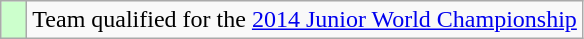<table class="wikitable" style="text-align: left;">
<tr>
<td width=10px bgcolor=#ccffcc></td>
<td>Team qualified for the <a href='#'>2014 Junior World Championship</a></td>
</tr>
</table>
